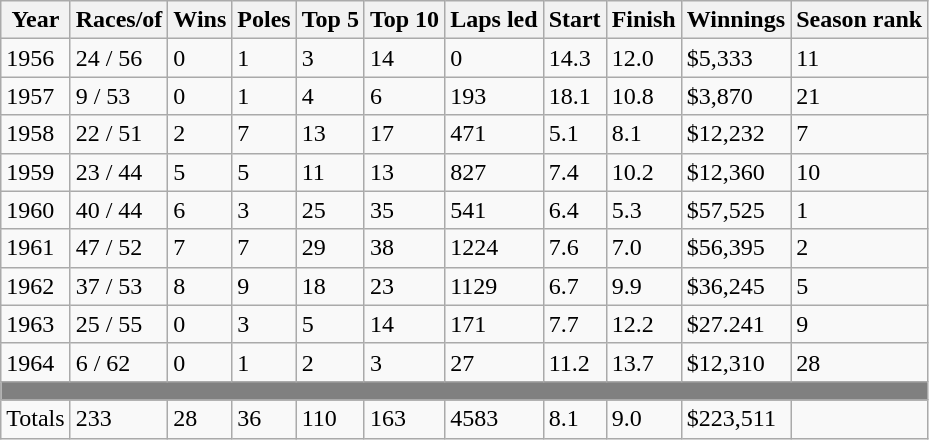<table class="wikitable">
<tr>
<th>Year</th>
<th>Races/of</th>
<th>Wins</th>
<th>Poles</th>
<th>Top 5</th>
<th>Top 10</th>
<th>Laps led</th>
<th>Start</th>
<th>Finish</th>
<th>Winnings</th>
<th>Season rank</th>
</tr>
<tr>
<td>1956</td>
<td>24 / 56</td>
<td>0</td>
<td>1</td>
<td>3</td>
<td>14</td>
<td>0</td>
<td>14.3</td>
<td>12.0</td>
<td>$5,333</td>
<td>11</td>
</tr>
<tr>
<td>1957</td>
<td>9 / 53</td>
<td>0</td>
<td>1</td>
<td>4</td>
<td>6</td>
<td>193</td>
<td>18.1</td>
<td>10.8</td>
<td>$3,870</td>
<td>21</td>
</tr>
<tr>
<td>1958</td>
<td>22 / 51</td>
<td>2</td>
<td>7</td>
<td>13</td>
<td>17</td>
<td>471</td>
<td>5.1</td>
<td>8.1</td>
<td>$12,232</td>
<td>7</td>
</tr>
<tr>
<td>1959</td>
<td>23 / 44</td>
<td>5</td>
<td>5</td>
<td>11</td>
<td>13</td>
<td>827</td>
<td>7.4</td>
<td>10.2</td>
<td>$12,360</td>
<td>10</td>
</tr>
<tr>
<td>1960</td>
<td>40 / 44</td>
<td>6</td>
<td>3</td>
<td>25</td>
<td>35</td>
<td>541</td>
<td>6.4</td>
<td>5.3</td>
<td>$57,525</td>
<td>1</td>
</tr>
<tr>
<td>1961</td>
<td>47 / 52</td>
<td>7</td>
<td>7</td>
<td>29</td>
<td>38</td>
<td>1224</td>
<td>7.6</td>
<td>7.0</td>
<td>$56,395</td>
<td>2</td>
</tr>
<tr>
<td>1962</td>
<td>37 / 53</td>
<td>8</td>
<td>9</td>
<td>18</td>
<td>23</td>
<td>1129</td>
<td>6.7</td>
<td>9.9</td>
<td>$36,245</td>
<td>5</td>
</tr>
<tr>
<td>1963</td>
<td>25 / 55</td>
<td>0</td>
<td>3</td>
<td>5</td>
<td>14</td>
<td>171</td>
<td>7.7</td>
<td>12.2</td>
<td>$27.241</td>
<td>9</td>
</tr>
<tr>
<td>1964</td>
<td>6 / 62</td>
<td>0</td>
<td>1</td>
<td>2</td>
<td>3</td>
<td>27</td>
<td>11.2</td>
<td>13.7</td>
<td>$12,310</td>
<td>28</td>
</tr>
<tr>
<td colspan=11 style="background:#808080;" height="5px"></td>
</tr>
<tr>
<td>Totals</td>
<td>233</td>
<td>28</td>
<td>36</td>
<td>110</td>
<td>163</td>
<td>4583</td>
<td>8.1</td>
<td>9.0</td>
<td>$223,511</td>
<td></td>
</tr>
</table>
